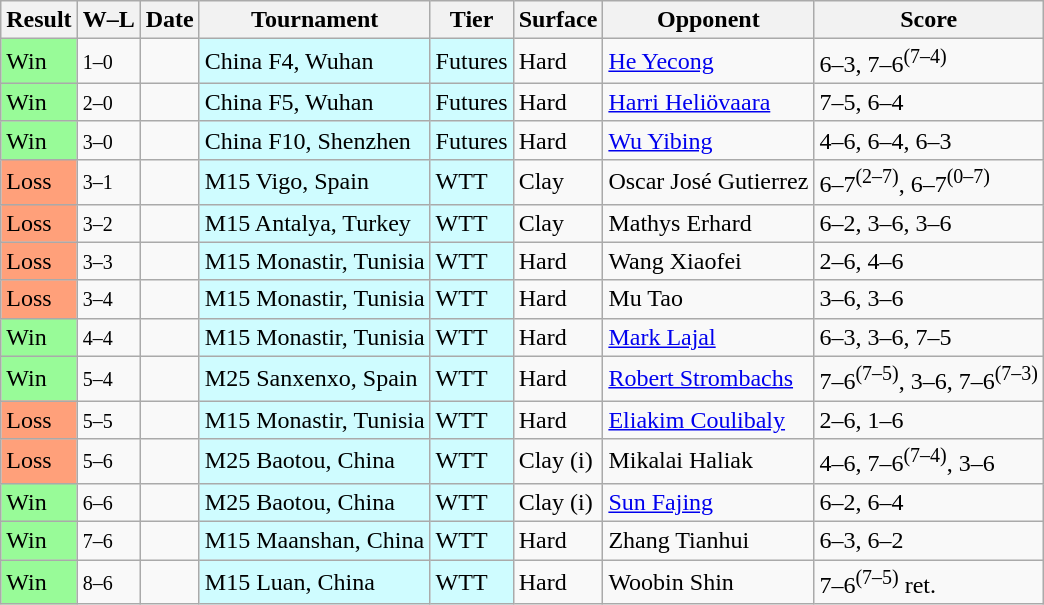<table class="sortable wikitable">
<tr>
<th>Result</th>
<th class="unsortable">W–L</th>
<th>Date</th>
<th>Tournament</th>
<th>Tier</th>
<th>Surface</th>
<th>Opponent</th>
<th class="unsortable">Score</th>
</tr>
<tr>
<td bgcolor=98FB98>Win</td>
<td><small>1–0</small></td>
<td></td>
<td style="background:#cffcff;">China F4, Wuhan</td>
<td style="background:#cffcff;">Futures</td>
<td>Hard</td>
<td> <a href='#'>He Yecong</a></td>
<td>6–3, 7–6<sup>(7–4)</sup></td>
</tr>
<tr>
<td bgcolor=98FB98>Win</td>
<td><small>2–0</small></td>
<td></td>
<td style="background:#cffcff;">China F5, Wuhan</td>
<td style="background:#cffcff;">Futures</td>
<td>Hard</td>
<td> <a href='#'>Harri Heliövaara</a></td>
<td>7–5, 6–4</td>
</tr>
<tr>
<td bgcolor=98FB98>Win</td>
<td><small>3–0</small></td>
<td></td>
<td style="background:#cffcff;">China F10, Shenzhen</td>
<td style="background:#cffcff;">Futures</td>
<td>Hard</td>
<td> <a href='#'>Wu Yibing</a></td>
<td>4–6, 6–4, 6–3</td>
</tr>
<tr>
<td bgcolor=FFA07A>Loss</td>
<td><small>3–1</small></td>
<td></td>
<td style="background:#cffcff;">M15 Vigo, Spain</td>
<td style="background:#cffcff;">WTT</td>
<td>Clay</td>
<td> Oscar José Gutierrez</td>
<td>6–7<sup>(2–7)</sup>, 6–7<sup>(0–7)</sup></td>
</tr>
<tr>
<td bgcolor=FFA07A>Loss</td>
<td><small>3–2</small></td>
<td></td>
<td style="background:#cffcff;">M15 Antalya, Turkey</td>
<td style="background:#cffcff;">WTT</td>
<td>Clay</td>
<td> Mathys Erhard</td>
<td>6–2, 3–6, 3–6</td>
</tr>
<tr>
<td bgcolor=FFA07A>Loss</td>
<td><small>3–3</small></td>
<td></td>
<td style="background:#cffcff;">M15 Monastir, Tunisia</td>
<td style="background:#cffcff;">WTT</td>
<td>Hard</td>
<td> Wang Xiaofei</td>
<td>2–6, 4–6</td>
</tr>
<tr>
<td bgcolor=FFA07A>Loss</td>
<td><small>3–4</small></td>
<td></td>
<td style="background:#cffcff;">M15 Monastir, Tunisia</td>
<td style="background:#cffcff;">WTT</td>
<td>Hard</td>
<td> Mu Tao</td>
<td>3–6, 3–6</td>
</tr>
<tr>
<td bgcolor=98FB98>Win</td>
<td><small>4–4</small></td>
<td></td>
<td style="background:#cffcff;">M15 Monastir, Tunisia</td>
<td style="background:#cffcff;">WTT</td>
<td>Hard</td>
<td> <a href='#'>Mark Lajal</a></td>
<td>6–3, 3–6, 7–5</td>
</tr>
<tr>
<td bgcolor=98FB98>Win</td>
<td><small>5–4</small></td>
<td></td>
<td style="background:#cffcff;">M25 Sanxenxo, Spain</td>
<td style="background:#cffcff;">WTT</td>
<td>Hard</td>
<td> <a href='#'>Robert Strombachs</a></td>
<td>7–6<sup>(7–5)</sup>, 3–6, 7–6<sup>(7–3)</sup></td>
</tr>
<tr>
<td bgcolor=FFA07A>Loss</td>
<td><small>5–5</small></td>
<td></td>
<td style="background:#cffcff;">M15 Monastir, Tunisia</td>
<td style="background:#cffcff;">WTT</td>
<td>Hard</td>
<td> <a href='#'>Eliakim Coulibaly</a></td>
<td>2–6, 1–6</td>
</tr>
<tr>
<td bgcolor=FFA07A>Loss</td>
<td><small>5–6</small></td>
<td></td>
<td style="background:#cffcff;">M25 Baotou, China</td>
<td style="background:#cffcff;">WTT</td>
<td>Clay (i)</td>
<td> Mikalai Haliak</td>
<td>4–6, 7–6<sup>(7–4)</sup>, 3–6</td>
</tr>
<tr>
<td bgcolor=98FB98>Win</td>
<td><small>6–6</small></td>
<td></td>
<td style="background:#cffcff;">M25 Baotou, China</td>
<td style="background:#cffcff;">WTT</td>
<td>Clay (i)</td>
<td> <a href='#'>Sun Fajing</a></td>
<td>6–2, 6–4</td>
</tr>
<tr>
<td bgcolor=98FB98>Win</td>
<td><small>7–6</small></td>
<td></td>
<td style="background:#cffcff;">M15 Maanshan, China</td>
<td style="background:#cffcff;">WTT</td>
<td>Hard</td>
<td> Zhang Tianhui</td>
<td>6–3, 6–2</td>
</tr>
<tr>
<td bgcolor=98FB98>Win</td>
<td><small>8–6</small></td>
<td></td>
<td style="background:#cffcff;">M15 Luan, China</td>
<td style="background:#cffcff;">WTT</td>
<td>Hard</td>
<td> Woobin Shin</td>
<td>7–6<sup>(7–5)</sup> ret.</td>
</tr>
</table>
